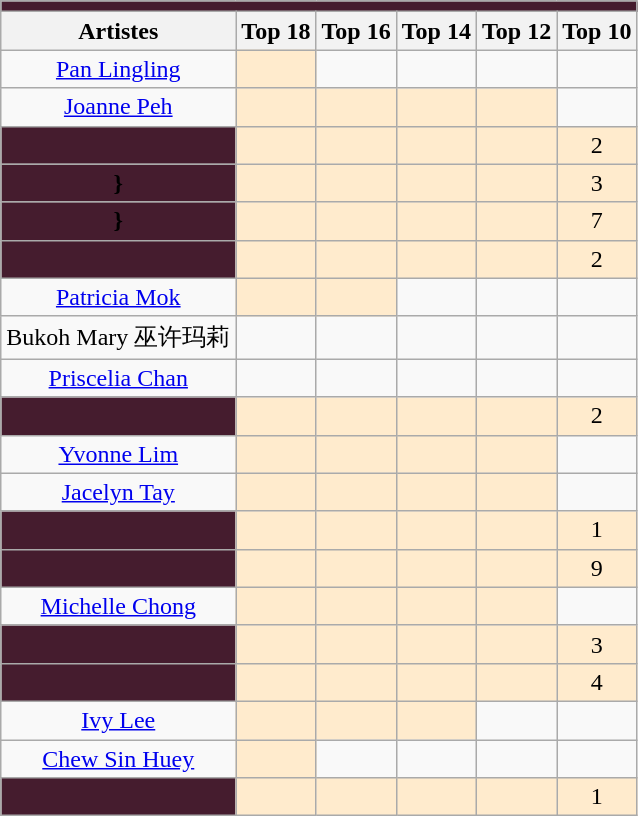<table class="wikitable">
<tr bgcolor="#bebebe">
<td colspan="6" data-sort-value="ω" style="background-color:#451c2e; font-weight:bold; text-align:center;"></td>
</tr>
<tr>
<th align="center">Artistes</th>
<th align="center">Top 18</th>
<th align="center">Top 16</th>
<th align="center">Top 14</th>
<th align="center">Top 12</th>
<th align="center">Top 10</th>
</tr>
<tr>
<td align="center"><a href='#'>Pan Lingling</a></td>
<td style="background:#FFEBCD"></td>
<td></td>
<td></td>
<td></td>
<td></td>
</tr>
<tr>
<td align="center"><a href='#'>Joanne Peh</a></td>
<td style="background:#FFEBCD"></td>
<td style="background:#FFEBCD"></td>
<td style="background:#FFEBCD"></td>
<td style="background:#FFEBCD"></td>
<td></td>
</tr>
<tr>
<td bgcolor="#451c2e" align="center"><strong></strong></td>
<td style="background:#FFEBCD"></td>
<td style="background:#FFEBCD"></td>
<td style="background:#FFEBCD"></td>
<td style="background:#FFEBCD"></td>
<td style="background:#FFEBCD; text-align:center;">2</td>
</tr>
<tr>
<td bgcolor="#451c2e" align="center"><strong>} </strong></td>
<td style="background:#FFEBCD"></td>
<td style="background:#FFEBCD"></td>
<td style="background:#FFEBCD"></td>
<td style="background:#FFEBCD"></td>
<td style="background:#FFEBCD; text-align:center;">3</td>
</tr>
<tr>
<td bgcolor="#451c2e" align="center"><strong>} </strong></td>
<td style="background:#FFEBCD"></td>
<td style="background:#FFEBCD"></td>
<td style="background:#FFEBCD"></td>
<td style="background:#FFEBCD"></td>
<td style="background:#FFEBCD; text-align:center;">7</td>
</tr>
<tr>
<td bgcolor="#451c2e" align="center"><strong></strong></td>
<td style="background:#FFEBCD"></td>
<td style="background:#FFEBCD"></td>
<td style="background:#FFEBCD"></td>
<td style="background:#FFEBCD"></td>
<td style="background:#FFEBCD; text-align:center;">2</td>
</tr>
<tr>
<td align="center"><a href='#'>Patricia Mok</a></td>
<td style="background:#FFEBCD"></td>
<td style="background:#FFEBCD"></td>
<td></td>
<td></td>
<td></td>
</tr>
<tr>
<td align="center">Bukoh Mary 巫许玛莉</td>
<td></td>
<td></td>
<td></td>
<td></td>
<td></td>
</tr>
<tr>
<td align="center"><a href='#'>Priscelia Chan</a></td>
<td></td>
<td></td>
<td></td>
<td></td>
<td></td>
</tr>
<tr>
<td bgcolor="#451c2e" align="center"><strong></strong></td>
<td style="background:#FFEBCD"></td>
<td style="background:#FFEBCD"></td>
<td style="background:#FFEBCD"></td>
<td style="background:#FFEBCD"></td>
<td style="background:#FFEBCD; text-align:center;">2</td>
</tr>
<tr>
<td align="center"><a href='#'>Yvonne Lim</a></td>
<td style="background:#FFEBCD"></td>
<td style="background:#FFEBCD"></td>
<td style="background:#FFEBCD"></td>
<td style="background:#FFEBCD"></td>
<td></td>
</tr>
<tr>
<td align="center"><a href='#'>Jacelyn Tay</a></td>
<td style="background:#FFEBCD"></td>
<td style="background:#FFEBCD"></td>
<td style="background:#FFEBCD"></td>
<td style="background:#FFEBCD"></td>
<td></td>
</tr>
<tr>
<td bgcolor="#451c2e" align="center"><strong></strong></td>
<td style="background:#FFEBCD"></td>
<td style="background:#FFEBCD"></td>
<td style="background:#FFEBCD"></td>
<td style="background:#FFEBCD"></td>
<td style="background:#FFEBCD; text-align:center;">1</td>
</tr>
<tr>
<td bgcolor="#451c2e" align="center"><strong></strong></td>
<td style="background:#FFEBCD"></td>
<td style="background:#FFEBCD"></td>
<td style="background:#FFEBCD"></td>
<td style="background:#FFEBCD"></td>
<td style="background:#FFEBCD; text-align:center;">9</td>
</tr>
<tr>
<td align="center"><a href='#'>Michelle Chong</a></td>
<td style="background:#FFEBCD"></td>
<td style="background:#FFEBCD"></td>
<td style="background:#FFEBCD"></td>
<td style="background:#FFEBCD"></td>
<td></td>
</tr>
<tr>
<td bgcolor="#451c2e" align="center"><strong></strong></td>
<td style="background:#FFEBCD"></td>
<td style="background:#FFEBCD"></td>
<td style="background:#FFEBCD"></td>
<td style="background:#FFEBCD"></td>
<td style="background:#FFEBCD; text-align:center;">3</td>
</tr>
<tr>
<td bgcolor="#451c2e" align="center"><strong></strong></td>
<td style="background:#FFEBCD"></td>
<td style="background:#FFEBCD"></td>
<td style="background:#FFEBCD"></td>
<td style="background:#FFEBCD"></td>
<td style="background:#FFEBCD; text-align:center;">4</td>
</tr>
<tr>
<td align="center"><a href='#'>Ivy Lee</a></td>
<td style="background:#FFEBCD"></td>
<td style="background:#FFEBCD"></td>
<td style="background:#FFEBCD"></td>
<td></td>
<td></td>
</tr>
<tr>
<td align="center"><a href='#'>Chew Sin Huey</a></td>
<td style="background:#FFEBCD"></td>
<td></td>
<td></td>
<td></td>
</tr>
<tr>
<td bgcolor="#451c2e" align="center"><strong></strong></td>
<td style="background:#FFEBCD"></td>
<td style="background:#FFEBCD"></td>
<td style="background:#FFEBCD"></td>
<td style="background:#FFEBCD"></td>
<td style="background:#FFEBCD; text-align:center;">1</td>
</tr>
</table>
